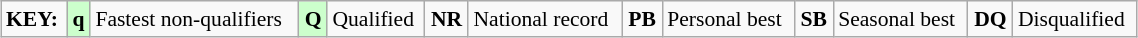<table class="wikitable" style="margin:0.5em auto; font-size:90%;position:relative;" width=60%>
<tr>
<td><strong>KEY:</strong></td>
<td bgcolor=ccffcc align=center><strong>q</strong></td>
<td>Fastest non-qualifiers</td>
<td bgcolor=ccffcc align=center><strong>Q</strong></td>
<td>Qualified</td>
<td align=center><strong>NR</strong></td>
<td>National record</td>
<td align=center><strong>PB</strong></td>
<td>Personal best</td>
<td align=center><strong>SB</strong></td>
<td>Seasonal best</td>
<td align=center><strong>DQ</strong></td>
<td>Disqualified</td>
</tr>
</table>
